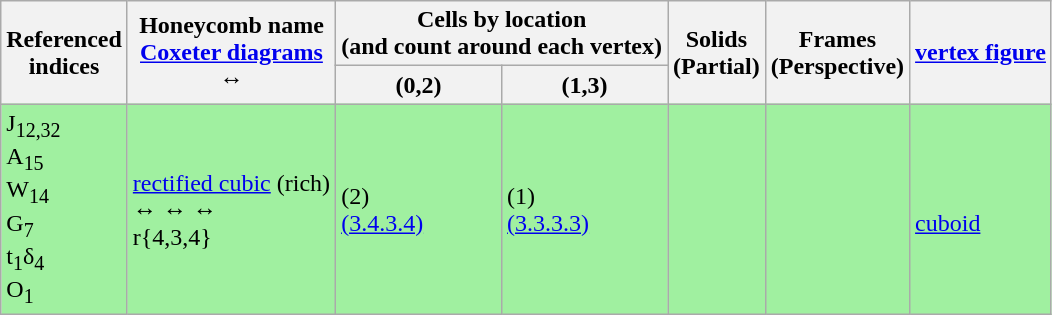<table class="wikitable">
<tr>
<th rowspan=2>Referenced<br>indices</th>
<th rowspan=2>Honeycomb name<br><a href='#'>Coxeter diagrams</a><br> ↔ </th>
<th colspan=2>Cells by location<br>(and count around each vertex)</th>
<th rowspan=2>Solids<br>(Partial)</th>
<th rowspan=2>Frames<br>(Perspective)</th>
<th rowspan=2><a href='#'>vertex figure</a></th>
</tr>
<tr>
<th>(0,2)<br></th>
<th>(1,3)<br></th>
</tr>
<tr BGCOLOR="#a0f0a0">
<td>J<sub>12,32</sub><br>A<sub>15</sub><br>W<sub>14</sub><br>G<sub>7</sub><br>t<sub>1</sub>δ<sub>4</sub><br>O<sub>1</sub></td>
<td><a href='#'>rectified cubic</a> (rich)<br> ↔  ↔  ↔ <br>r{4,3,4}</td>
<td> (2)<br><a href='#'>(3.4.3.4)</a></td>
<td> (1)<br><a href='#'>(3.3.3.3)</a></td>
<td></td>
<td></td>
<td><br><a href='#'>cuboid</a></td>
</tr>
</table>
